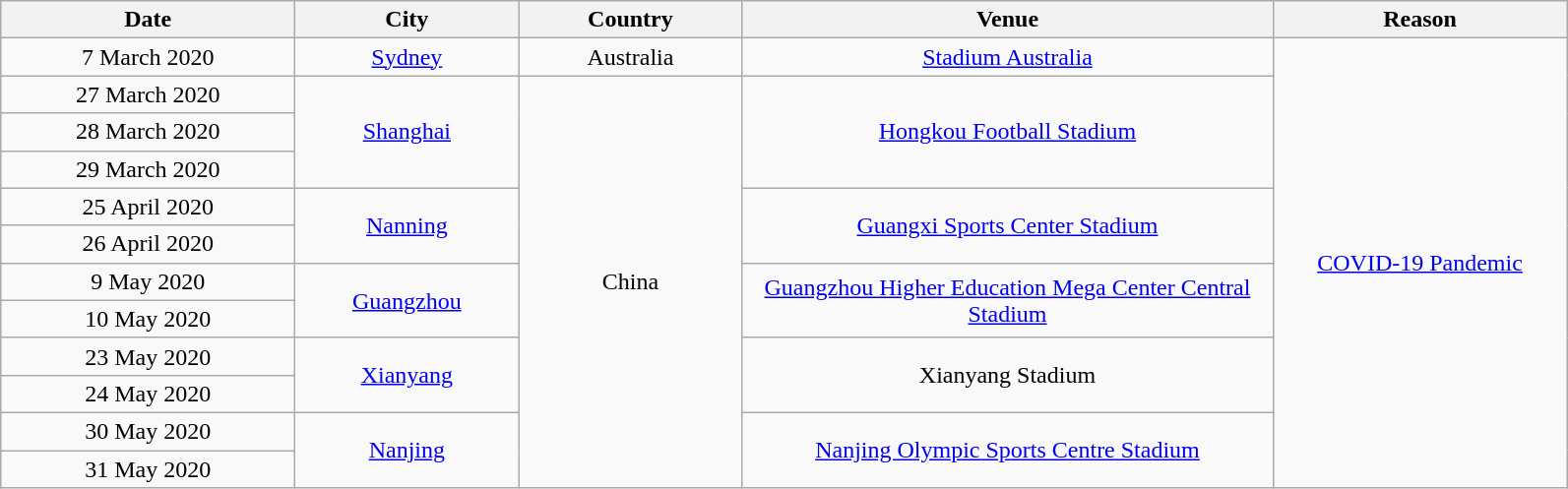<table class="wikitable" style="text-align:center;">
<tr>
<th scope="col" style="width:12em;">Date</th>
<th scope="col" style="width:9em;">City</th>
<th scope="col" style="width:9em;">Country</th>
<th scope="col" style="width:22em;">Venue</th>
<th scope="col" style="width:12em;">Reason</th>
</tr>
<tr>
<td>7 March 2020</td>
<td><a href='#'>Sydney</a></td>
<td>Australia</td>
<td><a href='#'>Stadium Australia</a></td>
<td rowspan="12"><a href='#'>COVID-19 Pandemic</a></td>
</tr>
<tr>
<td>27 March 2020</td>
<td rowspan="3"><a href='#'>Shanghai</a></td>
<td rowspan="11">China</td>
<td rowspan="3"><a href='#'>Hongkou Football Stadium</a></td>
</tr>
<tr>
<td>28 March 2020</td>
</tr>
<tr>
<td>29 March 2020</td>
</tr>
<tr>
<td>25 April 2020</td>
<td rowspan="2"><a href='#'>Nanning</a></td>
<td rowspan="2"><a href='#'>Guangxi Sports Center Stadium</a></td>
</tr>
<tr>
<td>26 April 2020</td>
</tr>
<tr>
<td>9 May 2020</td>
<td rowspan="2"><a href='#'>Guangzhou</a></td>
<td rowspan="2"><a href='#'>Guangzhou Higher Education Mega Center Central Stadium</a></td>
</tr>
<tr>
<td>10 May 2020</td>
</tr>
<tr>
<td>23 May 2020</td>
<td rowspan="2"><a href='#'>Xianyang</a></td>
<td rowspan="2">Xianyang Stadium</td>
</tr>
<tr>
<td>24 May 2020</td>
</tr>
<tr>
<td>30 May 2020</td>
<td rowspan="2"><a href='#'>Nanjing</a></td>
<td rowspan="2"><a href='#'>Nanjing Olympic Sports Centre Stadium</a></td>
</tr>
<tr>
<td>31 May 2020</td>
</tr>
</table>
